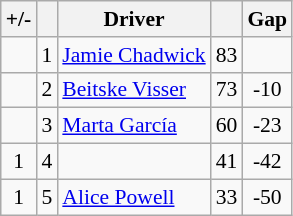<table class="wikitable" style="font-size: 90%;">
<tr>
<th>+/-</th>
<th></th>
<th>Driver</th>
<th></th>
<th>Gap</th>
</tr>
<tr>
<td align="center"></td>
<td align="center">1</td>
<td> <a href='#'>Jamie Chadwick</a></td>
<td align="center">83</td>
<td align="center"></td>
</tr>
<tr>
<td align="center"></td>
<td align="center">2</td>
<td> <a href='#'>Beitske Visser</a></td>
<td align="center">73</td>
<td align="center">-10</td>
</tr>
<tr>
<td align="center"></td>
<td align="center">3</td>
<td> <a href='#'>Marta García</a></td>
<td align="center">60</td>
<td align="center">-23</td>
</tr>
<tr>
<td align="center"> 1</td>
<td align="center">4</td>
<td></td>
<td align="center">41</td>
<td align="center">-42</td>
</tr>
<tr>
<td align="center"> 1</td>
<td align="center">5</td>
<td> <a href='#'>Alice Powell</a></td>
<td align="center">33</td>
<td align="center">-50</td>
</tr>
</table>
